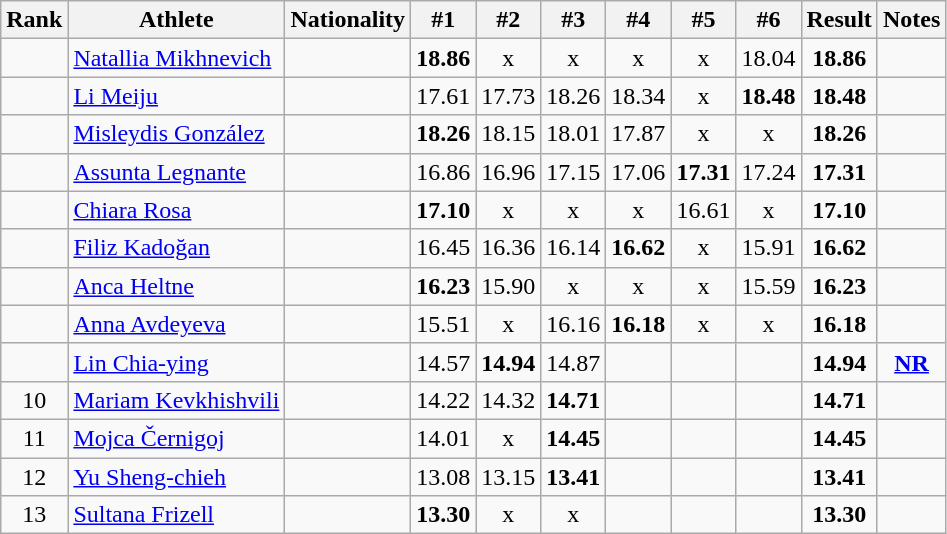<table class="wikitable sortable" style="text-align:center">
<tr>
<th>Rank</th>
<th>Athlete</th>
<th>Nationality</th>
<th>#1</th>
<th>#2</th>
<th>#3</th>
<th>#4</th>
<th>#5</th>
<th>#6</th>
<th>Result</th>
<th>Notes</th>
</tr>
<tr>
<td></td>
<td align="left"><a href='#'>Natallia Mikhnevich</a></td>
<td align=left></td>
<td><strong>18.86</strong></td>
<td>x</td>
<td>x</td>
<td>x</td>
<td>x</td>
<td>18.04</td>
<td><strong>18.86</strong></td>
<td></td>
</tr>
<tr>
<td></td>
<td align="left"><a href='#'>Li Meiju</a></td>
<td align=left></td>
<td>17.61</td>
<td>17.73</td>
<td>18.26</td>
<td>18.34</td>
<td>x</td>
<td><strong>18.48</strong></td>
<td><strong>18.48</strong></td>
<td></td>
</tr>
<tr>
<td></td>
<td align="left"><a href='#'>Misleydis González</a></td>
<td align=left></td>
<td><strong>18.26</strong></td>
<td>18.15</td>
<td>18.01</td>
<td>17.87</td>
<td>x</td>
<td>x</td>
<td><strong>18.26</strong></td>
<td></td>
</tr>
<tr>
<td></td>
<td align="left"><a href='#'>Assunta Legnante</a></td>
<td align=left></td>
<td>16.86</td>
<td>16.96</td>
<td>17.15</td>
<td>17.06</td>
<td><strong>17.31</strong></td>
<td>17.24</td>
<td><strong>17.31</strong></td>
<td></td>
</tr>
<tr>
<td></td>
<td align="left"><a href='#'>Chiara Rosa</a></td>
<td align=left></td>
<td><strong>17.10</strong></td>
<td>x</td>
<td>x</td>
<td>x</td>
<td>16.61</td>
<td>x</td>
<td><strong>17.10</strong></td>
<td></td>
</tr>
<tr>
<td></td>
<td align="left"><a href='#'>Filiz Kadoğan</a></td>
<td align=left></td>
<td>16.45</td>
<td>16.36</td>
<td>16.14</td>
<td><strong>16.62</strong></td>
<td>x</td>
<td>15.91</td>
<td><strong>16.62</strong></td>
<td></td>
</tr>
<tr>
<td></td>
<td align="left"><a href='#'>Anca Heltne</a></td>
<td align=left></td>
<td><strong>16.23</strong></td>
<td>15.90</td>
<td>x</td>
<td>x</td>
<td>x</td>
<td>15.59</td>
<td><strong>16.23</strong></td>
<td></td>
</tr>
<tr>
<td></td>
<td align="left"><a href='#'>Anna Avdeyeva</a></td>
<td align=left></td>
<td>15.51</td>
<td>x</td>
<td>16.16</td>
<td><strong>16.18</strong></td>
<td>x</td>
<td>x</td>
<td><strong>16.18</strong></td>
<td></td>
</tr>
<tr>
<td></td>
<td align="left"><a href='#'>Lin Chia-ying</a></td>
<td align=left></td>
<td>14.57</td>
<td><strong>14.94</strong></td>
<td>14.87</td>
<td></td>
<td></td>
<td></td>
<td><strong>14.94</strong></td>
<td><strong><a href='#'>NR</a></strong></td>
</tr>
<tr>
<td>10</td>
<td align="left"><a href='#'>Mariam Kevkhishvili</a></td>
<td align=left></td>
<td>14.22</td>
<td>14.32</td>
<td><strong>14.71</strong></td>
<td></td>
<td></td>
<td></td>
<td><strong>14.71</strong></td>
<td></td>
</tr>
<tr>
<td>11</td>
<td align="left"><a href='#'>Mojca Černigoj</a></td>
<td align=left></td>
<td>14.01</td>
<td>x</td>
<td><strong>14.45</strong></td>
<td></td>
<td></td>
<td></td>
<td><strong>14.45</strong></td>
<td></td>
</tr>
<tr>
<td>12</td>
<td align="left"><a href='#'>Yu Sheng-chieh</a></td>
<td align=left></td>
<td>13.08</td>
<td>13.15</td>
<td><strong>13.41</strong></td>
<td></td>
<td></td>
<td></td>
<td><strong>13.41</strong></td>
<td></td>
</tr>
<tr>
<td>13</td>
<td align="left"><a href='#'>Sultana Frizell</a></td>
<td align=left></td>
<td><strong>13.30</strong></td>
<td>x</td>
<td>x</td>
<td></td>
<td></td>
<td></td>
<td><strong>13.30</strong></td>
<td></td>
</tr>
</table>
